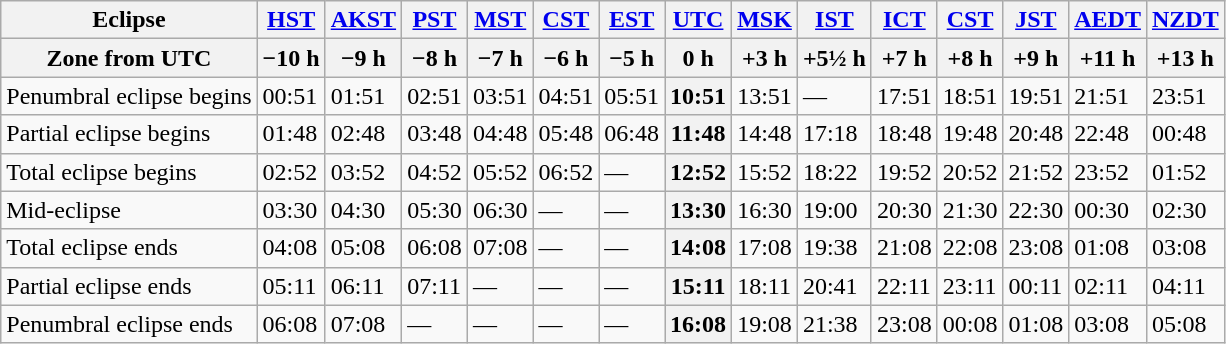<table class="wikitable">
<tr>
<th>Eclipse</th>
<th><a href='#'>HST</a></th>
<th><a href='#'>AKST</a></th>
<th><a href='#'>PST</a></th>
<th><a href='#'>MST</a></th>
<th><a href='#'>CST</a></th>
<th><a href='#'>EST</a></th>
<th><a href='#'>UTC</a></th>
<th><a href='#'>MSK</a></th>
<th><a href='#'>IST</a></th>
<th><a href='#'>ICT</a></th>
<th><a href='#'>CST</a></th>
<th><a href='#'>JST</a></th>
<th><a href='#'>AEDT</a></th>
<th><a href='#'>NZDT</a></th>
</tr>
<tr align=left>
<th>Zone from UTC</th>
<th>−10 h</th>
<th>−9 h</th>
<th>−8 h</th>
<th>−7 h</th>
<th>−6 h</th>
<th>−5 h</th>
<th>0 h</th>
<th>+3 h</th>
<th>+5½ h</th>
<th>+7 h</th>
<th>+8 h</th>
<th>+9 h</th>
<th>+11 h</th>
<th>+13 h</th>
</tr>
<tr>
<td>Penumbral eclipse begins</td>
<td>00:51</td>
<td>01:51</td>
<td>02:51</td>
<td>03:51</td>
<td>04:51</td>
<td>05:51</td>
<th>10:51</th>
<td>13:51</td>
<td>—</td>
<td>17:51</td>
<td>18:51</td>
<td>19:51</td>
<td>21:51</td>
<td>23:51</td>
</tr>
<tr>
<td>Partial eclipse begins</td>
<td>01:48</td>
<td>02:48</td>
<td>03:48</td>
<td>04:48</td>
<td>05:48</td>
<td>06:48</td>
<th>11:48</th>
<td>14:48</td>
<td>17:18</td>
<td>18:48</td>
<td>19:48</td>
<td>20:48</td>
<td>22:48</td>
<td>00:48</td>
</tr>
<tr>
<td>Total eclipse begins</td>
<td>02:52</td>
<td>03:52</td>
<td>04:52</td>
<td>05:52</td>
<td>06:52</td>
<td>—</td>
<th>12:52</th>
<td>15:52</td>
<td>18:22</td>
<td>19:52</td>
<td>20:52</td>
<td>21:52</td>
<td>23:52</td>
<td>01:52</td>
</tr>
<tr>
<td>Mid-eclipse</td>
<td>03:30</td>
<td>04:30</td>
<td>05:30</td>
<td>06:30</td>
<td>—</td>
<td>—</td>
<th>13:30</th>
<td>16:30</td>
<td>19:00</td>
<td>20:30</td>
<td>21:30</td>
<td>22:30</td>
<td>00:30</td>
<td>02:30</td>
</tr>
<tr ->
<td>Total eclipse ends</td>
<td>04:08</td>
<td>05:08</td>
<td>06:08</td>
<td>07:08</td>
<td>—</td>
<td>—</td>
<th>14:08</th>
<td>17:08</td>
<td>19:38</td>
<td>21:08</td>
<td>22:08</td>
<td>23:08</td>
<td>01:08</td>
<td>03:08</td>
</tr>
<tr>
<td>Partial eclipse ends</td>
<td>05:11</td>
<td>06:11</td>
<td>07:11</td>
<td>—</td>
<td>—</td>
<td>—</td>
<th>15:11</th>
<td>18:11</td>
<td>20:41</td>
<td>22:11</td>
<td>23:11</td>
<td>00:11</td>
<td>02:11</td>
<td>04:11</td>
</tr>
<tr>
<td>Penumbral eclipse ends</td>
<td>06:08</td>
<td>07:08</td>
<td>—</td>
<td>—</td>
<td>—</td>
<td>—</td>
<th>16:08</th>
<td>19:08</td>
<td>21:38</td>
<td>23:08</td>
<td>00:08</td>
<td>01:08</td>
<td>03:08</td>
<td>05:08</td>
</tr>
</table>
